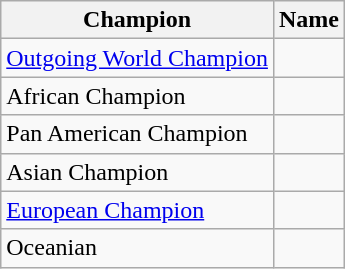<table class="wikitable">
<tr>
<th>Champion</th>
<th>Name</th>
</tr>
<tr>
<td><a href='#'>Outgoing World Champion</a></td>
<td></td>
</tr>
<tr>
<td>African Champion</td>
<td></td>
</tr>
<tr>
<td>Pan American Champion</td>
<td></td>
</tr>
<tr>
<td>Asian Champion</td>
<td></td>
</tr>
<tr>
<td><a href='#'>European Champion</a></td>
<td></td>
</tr>
<tr>
<td>Oceanian</td>
<td></td>
</tr>
</table>
